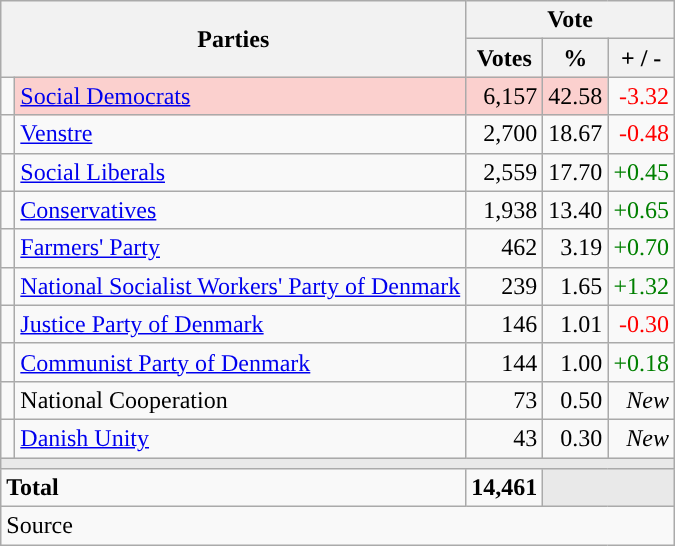<table class="wikitable" style="text-align:right;">
<tr>
<th style="text-align:centre;" rowspan="2" colspan="2" width="225">Parties</th>
<th colspan="3">Vote</th>
</tr>
<tr>
<th width="15">Votes</th>
<th width="15">%</th>
<th width="15">+ / -</th>
</tr>
<tr>
<td width="2" style="color:inherit;background:"></td>
<td bgcolor=#fbd0ce  align="left"><a href='#'>Social Democrats</a></td>
<td bgcolor=#fbd0ce>6,157</td>
<td bgcolor=#fbd0ce>42.58</td>
<td style=color:red;>-3.32</td>
</tr>
<tr>
<td width="2" style="color:inherit;background:"></td>
<td align="left"><a href='#'>Venstre</a></td>
<td>2,700</td>
<td>18.67</td>
<td style=color:red;>-0.48</td>
</tr>
<tr>
<td width="2" style="color:inherit;background:"></td>
<td align="left"><a href='#'>Social Liberals</a></td>
<td>2,559</td>
<td>17.70</td>
<td style=color:green;>+0.45</td>
</tr>
<tr>
<td width="2" style="color:inherit;background:"></td>
<td align="left"><a href='#'>Conservatives</a></td>
<td>1,938</td>
<td>13.40</td>
<td style=color:green;>+0.65</td>
</tr>
<tr>
<td width="2" style="color:inherit;background:"></td>
<td align="left"><a href='#'>Farmers' Party</a></td>
<td>462</td>
<td>3.19</td>
<td style=color:green;>+0.70</td>
</tr>
<tr>
<td width="2" style="color:inherit;background:"></td>
<td align="left"><a href='#'>National Socialist Workers' Party of Denmark</a></td>
<td>239</td>
<td>1.65</td>
<td style=color:green;>+1.32</td>
</tr>
<tr>
<td width="2" style="color:inherit;background:"></td>
<td align="left"><a href='#'>Justice Party of Denmark</a></td>
<td>146</td>
<td>1.01</td>
<td style=color:red;>-0.30</td>
</tr>
<tr>
<td width="2" style="color:inherit;background:"></td>
<td align="left"><a href='#'>Communist Party of Denmark</a></td>
<td>144</td>
<td>1.00</td>
<td style=color:green;>+0.18</td>
</tr>
<tr>
<td width="2" style="color:inherit;background:"></td>
<td align="left">National Cooperation</td>
<td>73</td>
<td>0.50</td>
<td><em>New</em></td>
</tr>
<tr>
<td width="2" style="color:inherit;background:"></td>
<td align="left"><a href='#'>Danish Unity</a></td>
<td>43</td>
<td>0.30</td>
<td><em>New</em></td>
</tr>
<tr>
<td colspan="7" bgcolor="#E9E9E9"></td>
</tr>
<tr>
<td align="left" colspan="2"><strong>Total</strong></td>
<td><strong>14,461</strong></td>
<td bgcolor="#E9E9E9" colspan="2"></td>
</tr>
<tr>
<td align="left" colspan="6">Source</td>
</tr>
</table>
